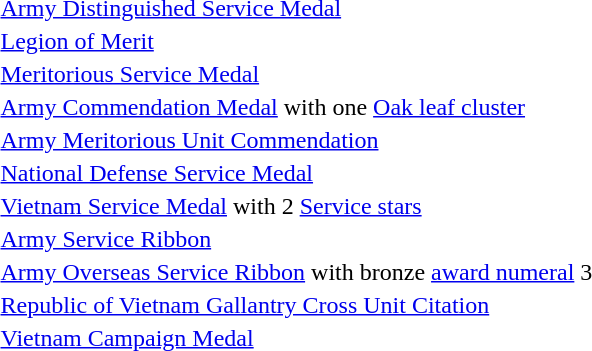<table>
<tr>
<td></td>
<td><a href='#'>Army Distinguished Service Medal</a></td>
</tr>
<tr>
<td></td>
<td><a href='#'>Legion of Merit</a></td>
</tr>
<tr>
<td></td>
<td><a href='#'>Meritorious Service Medal</a></td>
</tr>
<tr>
<td></td>
<td><a href='#'>Army Commendation Medal</a> with one <a href='#'>Oak leaf cluster</a></td>
</tr>
<tr>
<td></td>
<td><a href='#'>Army Meritorious Unit Commendation</a></td>
</tr>
<tr>
<td></td>
<td><a href='#'>National Defense Service Medal</a></td>
</tr>
<tr>
<td></td>
<td><a href='#'>Vietnam Service Medal</a> with 2 <a href='#'>Service stars</a></td>
</tr>
<tr>
<td></td>
<td><a href='#'>Army Service Ribbon</a></td>
</tr>
<tr>
<td><span></span></td>
<td><a href='#'>Army Overseas Service Ribbon</a> with bronze <a href='#'>award numeral</a> 3</td>
</tr>
<tr>
<td></td>
<td><a href='#'>Republic of Vietnam Gallantry Cross Unit Citation</a></td>
</tr>
<tr>
<td></td>
<td><a href='#'>Vietnam Campaign Medal</a></td>
</tr>
</table>
